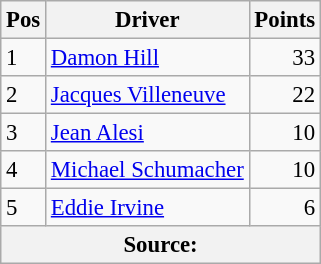<table class="wikitable" style="font-size: 95%;">
<tr>
<th>Pos</th>
<th>Driver</th>
<th>Points</th>
</tr>
<tr>
<td>1</td>
<td> <a href='#'>Damon Hill</a></td>
<td align="right">33</td>
</tr>
<tr>
<td>2</td>
<td> <a href='#'>Jacques Villeneuve</a></td>
<td align="right">22</td>
</tr>
<tr>
<td>3</td>
<td> <a href='#'>Jean Alesi</a></td>
<td align="right">10</td>
</tr>
<tr>
<td>4</td>
<td> <a href='#'>Michael Schumacher</a></td>
<td align="right">10</td>
</tr>
<tr>
<td>5</td>
<td> <a href='#'>Eddie Irvine</a></td>
<td align="right">6</td>
</tr>
<tr>
<th colspan=4>Source: </th>
</tr>
</table>
